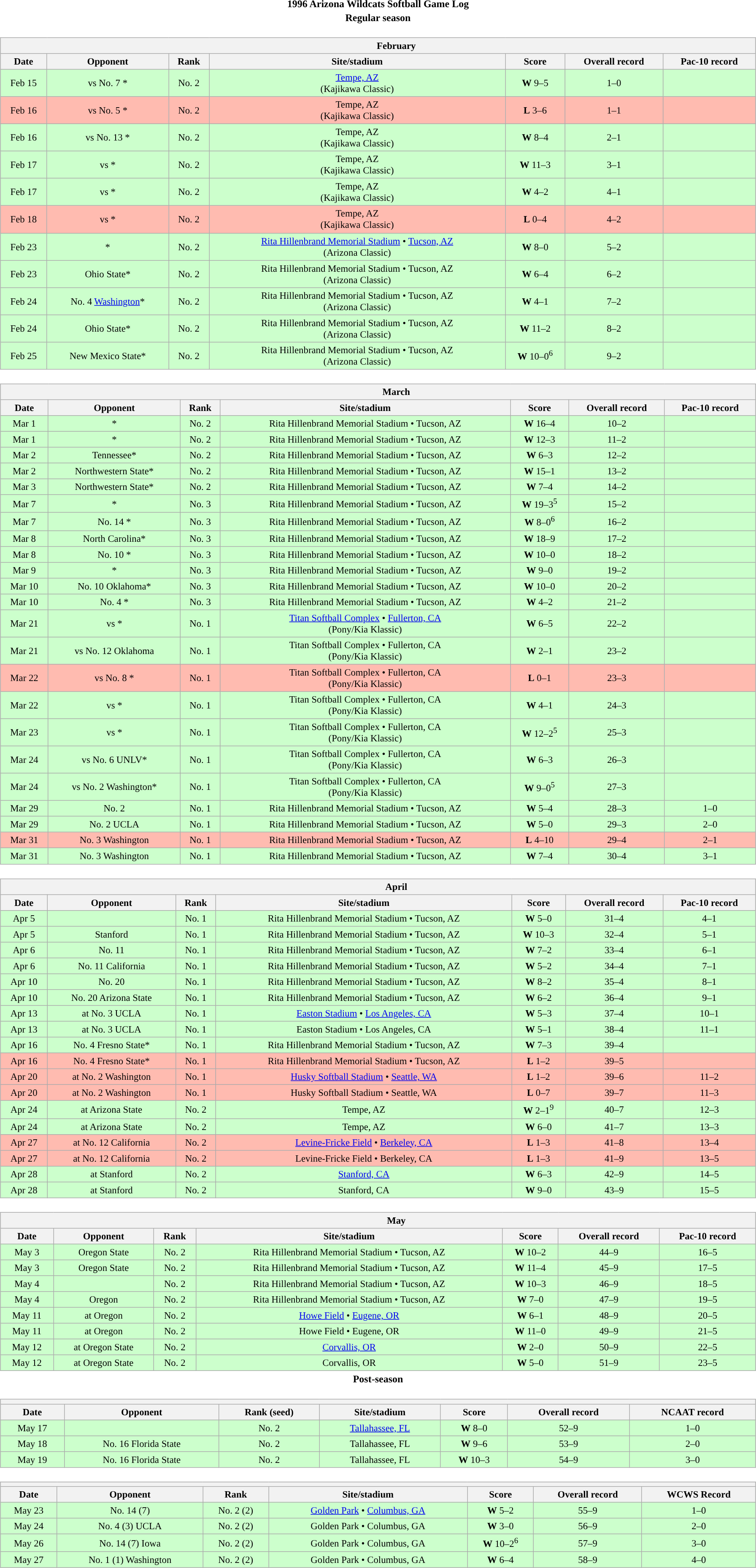<table class="toccolours" width=95% style="margin:1.5em auto; text-align:center;">
<tr>
<th colspan=2>1996 Arizona Wildcats Softball Game Log</th>
</tr>
<tr>
<th colspan=2>Regular season</th>
</tr>
<tr valign="top">
<td><br><table class="wikitable collapsible collapsed" style="margin:auto; font-size:95%; width:100%">
<tr>
<th colspan=10 style="padding-left:4em;">February</th>
</tr>
<tr>
<th>Date</th>
<th>Opponent</th>
<th>Rank</th>
<th>Site/stadium</th>
<th>Score</th>
<th>Overall record</th>
<th>Pac-10 record</th>
</tr>
<tr bgcolor=ccffcc>
<td>Feb 15</td>
<td>vs No. 7 *</td>
<td>No. 2</td>
<td><a href='#'>Tempe, AZ</a><br>(Kajikawa Classic)</td>
<td><strong>W</strong> 9–5</td>
<td>1–0</td>
<td></td>
</tr>
<tr bgcolor=ffbbb>
<td>Feb 16</td>
<td>vs No. 5 *</td>
<td>No. 2</td>
<td>Tempe, AZ<br>(Kajikawa Classic)</td>
<td><strong>L</strong> 3–6</td>
<td>1–1</td>
<td></td>
</tr>
<tr bgcolor=ccffcc>
<td>Feb 16</td>
<td>vs No. 13 *</td>
<td>No. 2</td>
<td>Tempe, AZ<br>(Kajikawa Classic)</td>
<td><strong>W</strong> 8–4</td>
<td>2–1</td>
<td></td>
</tr>
<tr bgcolor=ccffcc>
<td>Feb 17</td>
<td>vs *</td>
<td>No. 2</td>
<td>Tempe, AZ<br>(Kajikawa Classic)</td>
<td><strong>W</strong> 11–3</td>
<td>3–1</td>
<td></td>
</tr>
<tr bgcolor=ccffcc>
<td>Feb 17</td>
<td>vs *</td>
<td>No. 2</td>
<td>Tempe, AZ<br>(Kajikawa Classic)</td>
<td><strong>W</strong> 4–2</td>
<td>4–1</td>
<td></td>
</tr>
<tr bgcolor=ffbbb>
<td>Feb 18</td>
<td>vs *</td>
<td>No. 2</td>
<td>Tempe, AZ<br>(Kajikawa Classic)</td>
<td><strong>L</strong> 0–4</td>
<td>4–2</td>
<td></td>
</tr>
<tr bgcolor=ccffcc>
<td>Feb 23</td>
<td>*</td>
<td>No. 2</td>
<td><a href='#'>Rita Hillenbrand Memorial Stadium</a> • <a href='#'>Tucson, AZ</a><br>(Arizona Classic)</td>
<td><strong>W</strong> 8–0</td>
<td>5–2</td>
<td></td>
</tr>
<tr bgcolor=ccffcc>
<td>Feb 23</td>
<td>Ohio State*</td>
<td>No. 2</td>
<td>Rita Hillenbrand Memorial Stadium • Tucson, AZ<br>(Arizona Classic)</td>
<td><strong>W</strong> 6–4</td>
<td>6–2</td>
<td></td>
</tr>
<tr bgcolor=ccffcc>
<td>Feb 24</td>
<td>No. 4 <a href='#'>Washington</a>*</td>
<td>No. 2</td>
<td>Rita Hillenbrand Memorial Stadium • Tucson, AZ<br>(Arizona Classic)</td>
<td><strong>W</strong> 4–1</td>
<td>7–2</td>
<td></td>
</tr>
<tr bgcolor=ccffcc>
<td>Feb 24</td>
<td>Ohio State*</td>
<td>No. 2</td>
<td>Rita Hillenbrand Memorial Stadium • Tucson, AZ<br>(Arizona Classic)</td>
<td><strong>W</strong> 11–2</td>
<td>8–2</td>
<td></td>
</tr>
<tr bgcolor=ccffcc>
<td>Feb 25</td>
<td>New Mexico State*</td>
<td>No. 2</td>
<td>Rita Hillenbrand Memorial Stadium • Tucson, AZ<br>(Arizona Classic)</td>
<td><strong>W</strong> 10–0<sup>6</sup></td>
<td>9–2</td>
<td></td>
</tr>
</table>
</td>
</tr>
<tr>
<td><br><table class="wikitable collapsible collapsed" style="margin:auto; font-size:95%; width:100%">
<tr>
<th colspan=10 style="padding-left:4em;">March</th>
</tr>
<tr>
<th>Date</th>
<th>Opponent</th>
<th>Rank</th>
<th>Site/stadium</th>
<th>Score</th>
<th>Overall record</th>
<th>Pac-10 record</th>
</tr>
<tr bgcolor=ccffcc>
<td>Mar 1</td>
<td>*</td>
<td>No. 2</td>
<td>Rita Hillenbrand Memorial Stadium • Tucson, AZ</td>
<td><strong>W</strong> 16–4</td>
<td>10–2</td>
<td></td>
</tr>
<tr bgcolor=ccffcc>
<td>Mar 1</td>
<td>*</td>
<td>No. 2</td>
<td>Rita Hillenbrand Memorial Stadium • Tucson, AZ</td>
<td><strong>W</strong> 12–3</td>
<td>11–2</td>
<td></td>
</tr>
<tr bgcolor=ccffcc>
<td>Mar 2</td>
<td>Tennessee*</td>
<td>No. 2</td>
<td>Rita Hillenbrand Memorial Stadium • Tucson, AZ</td>
<td><strong>W</strong> 6–3</td>
<td>12–2</td>
<td></td>
</tr>
<tr bgcolor=ccffcc>
<td>Mar 2</td>
<td>Northwestern State*</td>
<td>No. 2</td>
<td>Rita Hillenbrand Memorial Stadium • Tucson, AZ</td>
<td><strong>W</strong> 15–1</td>
<td>13–2</td>
<td></td>
</tr>
<tr bgcolor=ccffcc>
<td>Mar 3</td>
<td>Northwestern State*</td>
<td>No. 2</td>
<td>Rita Hillenbrand Memorial Stadium • Tucson, AZ</td>
<td><strong>W</strong> 7–4</td>
<td>14–2</td>
<td></td>
</tr>
<tr bgcolor=ccffcc>
<td>Mar 7</td>
<td>*</td>
<td>No. 3</td>
<td>Rita Hillenbrand Memorial Stadium • Tucson, AZ</td>
<td><strong>W</strong> 19–3<sup>5</sup></td>
<td>15–2</td>
<td></td>
</tr>
<tr bgcolor=ccffcc>
<td>Mar 7</td>
<td>No. 14 *</td>
<td>No. 3</td>
<td>Rita Hillenbrand Memorial Stadium • Tucson, AZ</td>
<td><strong>W</strong> 8–0<sup>6</sup></td>
<td>16–2</td>
<td></td>
</tr>
<tr bgcolor=ccffcc>
<td>Mar 8</td>
<td>North Carolina*</td>
<td>No. 3</td>
<td>Rita Hillenbrand Memorial Stadium • Tucson, AZ</td>
<td><strong>W</strong> 18–9</td>
<td>17–2</td>
<td></td>
</tr>
<tr bgcolor=ccffcc>
<td>Mar 8</td>
<td>No. 10 *</td>
<td>No. 3</td>
<td>Rita Hillenbrand Memorial Stadium • Tucson, AZ</td>
<td><strong>W</strong> 10–0</td>
<td>18–2</td>
<td></td>
</tr>
<tr bgcolor=ccffcc>
<td>Mar 9</td>
<td>*</td>
<td>No. 3</td>
<td>Rita Hillenbrand Memorial Stadium • Tucson, AZ</td>
<td><strong>W</strong> 9–0</td>
<td>19–2</td>
<td></td>
</tr>
<tr bgcolor=ccffcc>
<td>Mar 10</td>
<td>No. 10 Oklahoma*</td>
<td>No. 3</td>
<td>Rita Hillenbrand Memorial Stadium • Tucson, AZ</td>
<td><strong>W</strong> 10–0</td>
<td>20–2</td>
<td></td>
</tr>
<tr bgcolor=ccffcc>
<td>Mar 10</td>
<td>No. 4 *</td>
<td>No. 3</td>
<td>Rita Hillenbrand Memorial Stadium • Tucson, AZ</td>
<td><strong>W</strong> 4–2</td>
<td>21–2</td>
<td></td>
</tr>
<tr bgcolor=ccffcc>
<td>Mar 21</td>
<td>vs *</td>
<td>No. 1</td>
<td><a href='#'>Titan Softball Complex</a> • <a href='#'>Fullerton, CA</a><br>(Pony/Kia Klassic)</td>
<td><strong>W</strong> 6–5</td>
<td>22–2</td>
<td></td>
</tr>
<tr bgcolor=ccffcc>
<td>Mar 21</td>
<td>vs No. 12 Oklahoma</td>
<td>No. 1</td>
<td>Titan Softball Complex • Fullerton, CA<br>(Pony/Kia Klassic)</td>
<td><strong>W</strong> 2–1</td>
<td>23–2</td>
<td></td>
</tr>
<tr bgcolor=ffbbb>
<td>Mar 22</td>
<td>vs No. 8 *</td>
<td>No. 1</td>
<td>Titan Softball Complex • Fullerton, CA<br>(Pony/Kia Klassic)</td>
<td><strong>L</strong> 0–1</td>
<td>23–3</td>
<td></td>
</tr>
<tr bgcolor=ccffcc>
<td>Mar 22</td>
<td>vs *</td>
<td>No. 1</td>
<td>Titan Softball Complex • Fullerton, CA<br>(Pony/Kia Klassic)</td>
<td><strong>W</strong> 4–1</td>
<td>24–3</td>
<td></td>
</tr>
<tr bgcolor=ccffcc>
<td>Mar 23</td>
<td>vs *</td>
<td>No. 1</td>
<td>Titan Softball Complex • Fullerton, CA<br>(Pony/Kia Klassic)</td>
<td><strong>W</strong> 12–2<sup>5</sup></td>
<td>25–3</td>
<td></td>
</tr>
<tr bgcolor=ccffcc>
<td>Mar 24</td>
<td>vs No. 6 UNLV*</td>
<td>No. 1</td>
<td>Titan Softball Complex • Fullerton, CA<br>(Pony/Kia Klassic)</td>
<td><strong>W</strong> 6–3</td>
<td>26–3</td>
<td></td>
</tr>
<tr bgcolor=ccffcc>
<td>Mar 24</td>
<td>vs No. 2 Washington*</td>
<td>No. 1</td>
<td>Titan Softball Complex • Fullerton, CA<br>(Pony/Kia Klassic)</td>
<td><strong>W</strong> 9–0<sup>5</sup></td>
<td>27–3</td>
<td></td>
</tr>
<tr bgcolor=ccffcc>
<td>Mar 29</td>
<td>No. 2 </td>
<td>No. 1</td>
<td>Rita Hillenbrand Memorial Stadium • Tucson, AZ</td>
<td><strong>W</strong> 5–4</td>
<td>28–3</td>
<td>1–0</td>
</tr>
<tr bgcolor=ccffcc>
<td>Mar 29</td>
<td>No. 2 UCLA</td>
<td>No. 1</td>
<td>Rita Hillenbrand Memorial Stadium • Tucson, AZ</td>
<td><strong>W</strong> 5–0</td>
<td>29–3</td>
<td>2–0</td>
</tr>
<tr bgcolor=ffbbb>
<td>Mar 31</td>
<td>No. 3 Washington</td>
<td>No. 1</td>
<td>Rita Hillenbrand Memorial Stadium • Tucson, AZ</td>
<td><strong>L</strong> 4–10</td>
<td>29–4</td>
<td>2–1</td>
</tr>
<tr bgcolor=ccffcc>
<td>Mar 31</td>
<td>No. 3 Washington</td>
<td>No. 1</td>
<td>Rita Hillenbrand Memorial Stadium • Tucson, AZ</td>
<td><strong>W</strong> 7–4</td>
<td>30–4</td>
<td>3–1</td>
</tr>
</table>
</td>
</tr>
<tr>
<td><br><table class="wikitable collapsible collapsed" style="margin:auto; font-size:95%; width:100%">
<tr>
<th colspan=10 style="padding-left:4em;">April</th>
</tr>
<tr>
<th>Date</th>
<th>Opponent</th>
<th>Rank</th>
<th>Site/stadium</th>
<th>Score</th>
<th>Overall record</th>
<th>Pac-10 record</th>
</tr>
<tr bgcolor=ccffcc>
<td>Apr 5</td>
<td></td>
<td>No. 1</td>
<td>Rita Hillenbrand Memorial Stadium • Tucson, AZ</td>
<td><strong>W</strong> 5–0</td>
<td>31–4</td>
<td>4–1</td>
</tr>
<tr bgcolor=ccffcc>
<td>Apr 5</td>
<td>Stanford</td>
<td>No. 1</td>
<td>Rita Hillenbrand Memorial Stadium • Tucson, AZ</td>
<td><strong>W</strong> 10–3</td>
<td>32–4</td>
<td>5–1</td>
</tr>
<tr bgcolor=ccffcc>
<td>Apr 6</td>
<td>No. 11 </td>
<td>No. 1</td>
<td>Rita Hillenbrand Memorial Stadium • Tucson, AZ</td>
<td><strong>W</strong> 7–2</td>
<td>33–4</td>
<td>6–1</td>
</tr>
<tr bgcolor=ccffcc>
<td>Apr 6</td>
<td>No. 11 California</td>
<td>No. 1</td>
<td>Rita Hillenbrand Memorial Stadium • Tucson, AZ</td>
<td><strong>W</strong> 5–2</td>
<td>34–4</td>
<td>7–1</td>
</tr>
<tr bgcolor=ccffcc>
<td>Apr 10</td>
<td>No. 20 </td>
<td>No. 1</td>
<td>Rita Hillenbrand Memorial Stadium • Tucson, AZ</td>
<td><strong>W</strong> 8–2</td>
<td>35–4</td>
<td>8–1</td>
</tr>
<tr bgcolor=ccffcc>
<td>Apr 10</td>
<td>No. 20 Arizona State</td>
<td>No. 1</td>
<td>Rita Hillenbrand Memorial Stadium • Tucson, AZ</td>
<td><strong>W</strong> 6–2</td>
<td>36–4</td>
<td>9–1</td>
</tr>
<tr bgcolor=ccffcc>
<td>Apr 13</td>
<td>at No. 3 UCLA</td>
<td>No. 1</td>
<td><a href='#'>Easton Stadium</a> • <a href='#'>Los Angeles, CA</a></td>
<td><strong>W</strong> 5–3</td>
<td>37–4</td>
<td>10–1</td>
</tr>
<tr bgcolor=ccffcc>
<td>Apr 13</td>
<td>at No. 3 UCLA</td>
<td>No. 1</td>
<td>Easton Stadium • Los Angeles, CA</td>
<td><strong>W</strong> 5–1</td>
<td>38–4</td>
<td>11–1</td>
</tr>
<tr bgcolor=ccffcc>
<td>Apr 16</td>
<td>No. 4 Fresno State*</td>
<td>No. 1</td>
<td>Rita Hillenbrand Memorial Stadium • Tucson, AZ</td>
<td><strong>W</strong> 7–3</td>
<td>39–4</td>
<td></td>
</tr>
<tr bgcolor=ffbbb>
<td>Apr 16</td>
<td>No. 4 Fresno State*</td>
<td>No. 1</td>
<td>Rita Hillenbrand Memorial Stadium • Tucson, AZ</td>
<td><strong>L</strong> 1–2</td>
<td>39–5</td>
<td></td>
</tr>
<tr bgcolor=ffbbb>
<td>Apr 20</td>
<td>at No. 2 Washington</td>
<td>No. 1</td>
<td><a href='#'>Husky Softball Stadium</a> • <a href='#'>Seattle, WA</a></td>
<td><strong>L</strong> 1–2</td>
<td>39–6</td>
<td>11–2</td>
</tr>
<tr bgcolor=ffbbb>
<td>Apr 20</td>
<td>at No. 2 Washington</td>
<td>No. 1</td>
<td>Husky Softball Stadium • Seattle, WA</td>
<td><strong>L</strong> 0–7</td>
<td>39–7</td>
<td>11–3</td>
</tr>
<tr bgcolor=ccffcc>
<td>Apr 24</td>
<td>at Arizona State</td>
<td>No. 2</td>
<td>Tempe, AZ</td>
<td><strong>W</strong> 2–1<sup>9</sup></td>
<td>40–7</td>
<td>12–3</td>
</tr>
<tr bgcolor=ccffcc>
<td>Apr 24</td>
<td>at Arizona State</td>
<td>No. 2</td>
<td>Tempe, AZ</td>
<td><strong>W</strong> 6–0</td>
<td>41–7</td>
<td>13–3</td>
</tr>
<tr bgcolor=ffbbb>
<td>Apr 27</td>
<td>at No. 12 California</td>
<td>No. 2</td>
<td><a href='#'>Levine-Fricke Field</a> • <a href='#'>Berkeley, CA</a></td>
<td><strong>L</strong> 1–3</td>
<td>41–8</td>
<td>13–4</td>
</tr>
<tr bgcolor=ffbbb>
<td>Apr 27</td>
<td>at No. 12 California</td>
<td>No. 2</td>
<td>Levine-Fricke Field • Berkeley, CA</td>
<td><strong>L</strong> 1–3</td>
<td>41–9</td>
<td>13–5</td>
</tr>
<tr bgcolor=ccffcc>
<td>Apr 28</td>
<td>at Stanford</td>
<td>No. 2</td>
<td><a href='#'>Stanford, CA</a></td>
<td><strong>W</strong> 6–3</td>
<td>42–9</td>
<td>14–5</td>
</tr>
<tr bgcolor=ccffcc>
<td>Apr 28</td>
<td>at Stanford</td>
<td>No. 2</td>
<td>Stanford, CA</td>
<td><strong>W</strong> 9–0</td>
<td>43–9</td>
<td>15–5</td>
</tr>
</table>
</td>
</tr>
<tr>
<td><br><table class="wikitable collapsible collapsed" style="margin:auto; font-size:95%; width:100%">
<tr>
<th colspan=10 style="padding-left:4em;">May</th>
</tr>
<tr>
<th>Date</th>
<th>Opponent</th>
<th>Rank</th>
<th>Site/stadium</th>
<th>Score</th>
<th>Overall record</th>
<th>Pac-10 record</th>
</tr>
<tr bgcolor=ccffcc>
<td>May 3</td>
<td>Oregon State</td>
<td>No. 2</td>
<td>Rita Hillenbrand Memorial Stadium • Tucson, AZ</td>
<td><strong>W</strong> 10–2</td>
<td>44–9</td>
<td>16–5</td>
</tr>
<tr bgcolor=ccffcc>
<td>May 3</td>
<td>Oregon State</td>
<td>No. 2</td>
<td>Rita Hillenbrand Memorial Stadium • Tucson, AZ</td>
<td><strong>W</strong> 11–4</td>
<td>45–9</td>
<td>17–5</td>
</tr>
<tr bgcolor=ccffcc>
<td>May 4</td>
<td></td>
<td>No. 2</td>
<td>Rita Hillenbrand Memorial Stadium • Tucson, AZ</td>
<td><strong>W</strong> 10–3</td>
<td>46–9</td>
<td>18–5</td>
</tr>
<tr bgcolor=ccffcc>
<td>May 4</td>
<td>Oregon</td>
<td>No. 2</td>
<td>Rita Hillenbrand Memorial Stadium • Tucson, AZ</td>
<td><strong>W</strong> 7–0</td>
<td>47–9</td>
<td>19–5</td>
</tr>
<tr bgcolor=ccffcc>
<td>May 11</td>
<td>at Oregon</td>
<td>No. 2</td>
<td><a href='#'>Howe Field</a> • <a href='#'>Eugene, OR</a></td>
<td><strong>W</strong> 6–1</td>
<td>48–9</td>
<td>20–5</td>
</tr>
<tr bgcolor=ccffcc>
<td>May 11</td>
<td>at Oregon</td>
<td>No. 2</td>
<td>Howe Field • Eugene, OR</td>
<td><strong>W</strong> 11–0</td>
<td>49–9</td>
<td>21–5</td>
</tr>
<tr bgcolor=ccffcc>
<td>May 12</td>
<td>at Oregon State</td>
<td>No. 2</td>
<td><a href='#'>Corvallis, OR</a></td>
<td><strong>W</strong> 2–0</td>
<td>50–9</td>
<td>22–5</td>
</tr>
<tr bgcolor=ccffcc>
<td>May 12</td>
<td>at Oregon State</td>
<td>No. 2</td>
<td>Corvallis, OR</td>
<td><strong>W</strong> 5–0</td>
<td>51–9</td>
<td>23–5</td>
</tr>
</table>
</td>
</tr>
<tr>
<th colspan=2>Post-season</th>
</tr>
<tr>
<td><br><table class="wikitable collapsible collapsed" style="margin:auto; font-size:95%; width:100%">
<tr>
<th colspan=10 style="padding-left:4em;"><a href='#'></a></th>
</tr>
<tr>
<th>Date</th>
<th>Opponent</th>
<th>Rank (seed)</th>
<th>Site/stadium</th>
<th>Score</th>
<th>Overall record</th>
<th>NCAAT record</th>
</tr>
<tr bgcolor=ccffcc>
<td>May 17</td>
<td></td>
<td>No. 2</td>
<td><a href='#'>Tallahassee, FL</a></td>
<td><strong>W</strong> 8–0</td>
<td>52–9</td>
<td>1–0</td>
</tr>
<tr bgcolor=ccffcc>
<td>May 18</td>
<td>No. 16 Florida State</td>
<td>No. 2</td>
<td>Tallahassee, FL</td>
<td><strong>W</strong> 9–6</td>
<td>53–9</td>
<td>2–0</td>
</tr>
<tr bgcolor=ccffcc>
<td>May 19</td>
<td>No. 16 Florida State</td>
<td>No. 2</td>
<td>Tallahassee, FL</td>
<td><strong>W</strong> 10–3</td>
<td>54–9</td>
<td>3–0</td>
</tr>
</table>
</td>
</tr>
<tr>
<td><br><table class="wikitable collapsible collapsed" style="margin:auto; font-size:95%; width:100%">
<tr>
<th colspan=10 style="padding-left:4em;"><a href='#'></a></th>
</tr>
<tr>
<th>Date</th>
<th>Opponent</th>
<th>Rank</th>
<th>Site/stadium</th>
<th>Score</th>
<th>Overall record</th>
<th>WCWS Record</th>
</tr>
<tr bgcolor=ccffcc>
<td>May 23</td>
<td>No. 14 (7) </td>
<td>No. 2 (2)</td>
<td><a href='#'>Golden Park</a> • <a href='#'>Columbus, GA</a></td>
<td><strong>W</strong> 5–2</td>
<td>55–9</td>
<td>1–0</td>
</tr>
<tr bgcolor=ccffcc>
<td>May 24</td>
<td>No. 4 (3) UCLA</td>
<td>No. 2 (2)</td>
<td>Golden Park • Columbus, GA</td>
<td><strong>W</strong> 3–0</td>
<td>56–9</td>
<td>2–0</td>
</tr>
<tr bgcolor=ccffcc>
<td>May 26</td>
<td>No. 14 (7) Iowa</td>
<td>No. 2 (2)</td>
<td>Golden Park • Columbus, GA</td>
<td><strong>W</strong> 10–2<sup>6</sup></td>
<td>57–9</td>
<td>3–0</td>
</tr>
<tr bgcolor=ccffcc>
<td>May 27</td>
<td>No. 1 (1) Washington</td>
<td>No. 2 (2)</td>
<td>Golden Park • Columbus, GA</td>
<td><strong>W</strong> 6–4</td>
<td>58–9</td>
<td>4–0</td>
</tr>
</table>
</td>
</tr>
</table>
